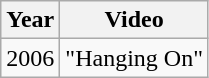<table class="wikitable">
<tr>
<th>Year</th>
<th>Video</th>
</tr>
<tr>
<td>2006</td>
<td>"Hanging On"</td>
</tr>
</table>
